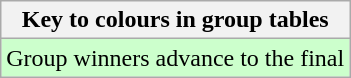<table class="wikitable">
<tr>
<th>Key to colours in group tables</th>
</tr>
<tr bgcolor=#ccffcc>
<td>Group winners advance to the final</td>
</tr>
</table>
